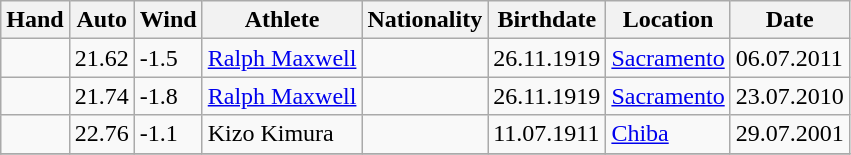<table class="wikitable">
<tr>
<th>Hand</th>
<th>Auto</th>
<th>Wind</th>
<th>Athlete</th>
<th>Nationality</th>
<th>Birthdate</th>
<th>Location</th>
<th>Date</th>
</tr>
<tr>
<td></td>
<td>21.62</td>
<td>-1.5</td>
<td><a href='#'>Ralph Maxwell</a></td>
<td></td>
<td>26.11.1919</td>
<td><a href='#'>Sacramento</a></td>
<td>06.07.2011</td>
</tr>
<tr>
<td></td>
<td>21.74</td>
<td>-1.8</td>
<td><a href='#'>Ralph Maxwell</a></td>
<td></td>
<td>26.11.1919</td>
<td><a href='#'>Sacramento</a></td>
<td>23.07.2010</td>
</tr>
<tr>
<td></td>
<td>22.76</td>
<td>-1.1</td>
<td>Kizo Kimura</td>
<td></td>
<td>11.07.1911</td>
<td><a href='#'>Chiba</a></td>
<td>29.07.2001</td>
</tr>
<tr>
</tr>
</table>
